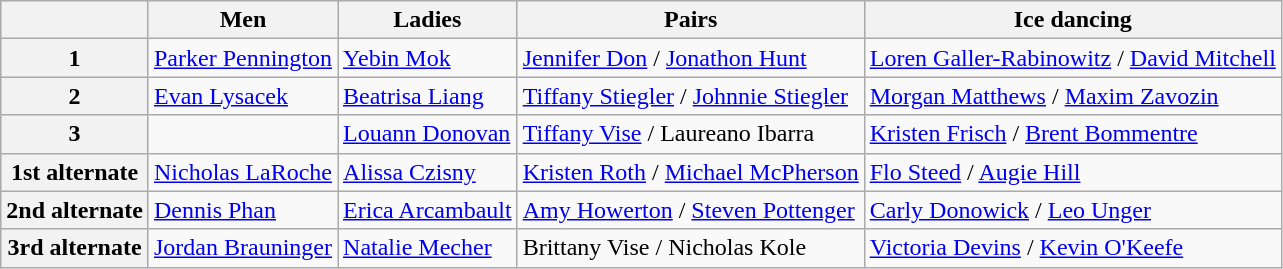<table class="wikitable">
<tr>
<th></th>
<th>Men</th>
<th>Ladies</th>
<th>Pairs</th>
<th>Ice dancing</th>
</tr>
<tr>
<th>1</th>
<td><a href='#'>Parker Pennington</a></td>
<td><a href='#'>Yebin Mok</a></td>
<td><a href='#'>Jennifer Don</a> / <a href='#'>Jonathon Hunt</a></td>
<td><a href='#'>Loren Galler-Rabinowitz</a> / <a href='#'>David Mitchell</a></td>
</tr>
<tr>
<th>2</th>
<td><a href='#'>Evan Lysacek</a></td>
<td><a href='#'>Beatrisa Liang</a></td>
<td><a href='#'>Tiffany Stiegler</a> / <a href='#'>Johnnie Stiegler</a></td>
<td><a href='#'>Morgan Matthews</a> / <a href='#'>Maxim Zavozin</a></td>
</tr>
<tr>
<th>3</th>
<td></td>
<td><a href='#'>Louann Donovan</a></td>
<td><a href='#'>Tiffany Vise</a> / Laureano Ibarra</td>
<td><a href='#'>Kristen Frisch</a> / <a href='#'>Brent Bommentre</a></td>
</tr>
<tr>
<th>1st alternate</th>
<td><a href='#'>Nicholas LaRoche</a></td>
<td><a href='#'>Alissa Czisny</a></td>
<td><a href='#'>Kristen Roth</a> / <a href='#'>Michael McPherson</a></td>
<td><a href='#'>Flo Steed</a> / <a href='#'>Augie Hill</a></td>
</tr>
<tr>
<th>2nd alternate</th>
<td><a href='#'>Dennis Phan</a></td>
<td><a href='#'>Erica Arcambault</a></td>
<td><a href='#'>Amy Howerton</a> / <a href='#'>Steven Pottenger</a></td>
<td><a href='#'>Carly Donowick</a> / <a href='#'>Leo Unger</a></td>
</tr>
<tr>
<th>3rd alternate</th>
<td><a href='#'>Jordan Brauninger</a></td>
<td><a href='#'>Natalie Mecher</a></td>
<td>Brittany Vise / Nicholas Kole</td>
<td><a href='#'>Victoria Devins</a> / <a href='#'>Kevin O'Keefe</a></td>
</tr>
</table>
